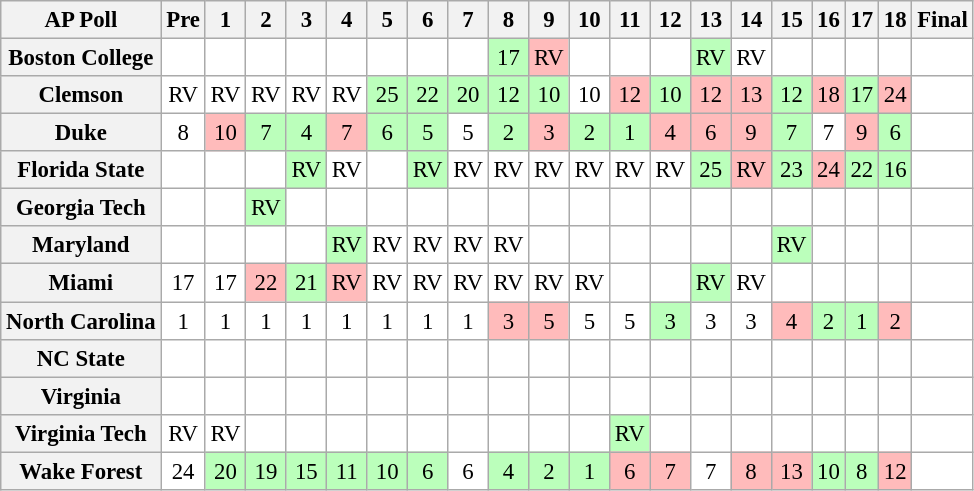<table class="wikitable" style="white-space:nowrap;font-size:95%;">
<tr>
<th>AP Poll</th>
<th>Pre</th>
<th>1</th>
<th>2</th>
<th>3</th>
<th>4</th>
<th>5</th>
<th>6</th>
<th>7</th>
<th>8</th>
<th>9</th>
<th>10</th>
<th>11</th>
<th>12</th>
<th>13</th>
<th>14</th>
<th>15</th>
<th>16</th>
<th>17</th>
<th>18</th>
<th>Final</th>
</tr>
<tr style="text-align:center;">
<th align="left">Boston College</th>
<td style="background:#FFF;"></td>
<td style="background:#FFF;"></td>
<td style="background:#FFF;"></td>
<td style="background:#FFF;"></td>
<td style="background:#FFF;"></td>
<td style="background:#FFF;"></td>
<td style="background:#FFF;"></td>
<td style="background:#FFF;"></td>
<td style="background:#bbffbb;">17</td>
<td style="background:#FFBBBB;">RV</td>
<td style="background:#FFF;"></td>
<td style="background:#FFF;"></td>
<td style="background:#FFF;"></td>
<td style="background:#bbffbb;">RV</td>
<td style="background:#FFF;">RV</td>
<td style="background:#FFF;"></td>
<td style="background:#FFF;"></td>
<td style="background:#FFF;"></td>
<td style="background:#FFF;"></td>
<td style="background:#FFF;"></td>
</tr>
<tr style="text-align:center;">
<th>Clemson</th>
<td style="background:#FFF;">RV</td>
<td style="background:#FFF;">RV</td>
<td style="background:#FFF;">RV</td>
<td style="background:#FFF;">RV</td>
<td style="background:#FFF;">RV</td>
<td style="background:#bbffbb;">25</td>
<td style="background:#bbffbb;">22</td>
<td style="background:#bbffbb;">20</td>
<td style="background:#bbffbb;">12</td>
<td style="background:#bbffbb;">10</td>
<td style="background:#FFF;">10</td>
<td style="background:#FFBBBB;">12</td>
<td style="background:#bbffbb;">10</td>
<td style="background:#FFBBBB;">12</td>
<td style="background:#FFBBBB;">13</td>
<td style="background:#bbffbb;">12</td>
<td style="background:#FFBBBB;">18</td>
<td style="background:#bbffbb;">17</td>
<td style="background:#FFBBBB;">24</td>
<td style="background:#FFF;"></td>
</tr>
<tr style="text-align:center;">
<th>Duke</th>
<td style="background:#FFF;">8</td>
<td style="background:#FFBBBB;">10</td>
<td style="background:#bbffbb;">7</td>
<td style="background:#bbffbb;">4</td>
<td style="background:#FFBBBB;">7</td>
<td style="background:#bbffbb;">6</td>
<td style="background:#bbffbb;">5</td>
<td style="background:#FFF;">5</td>
<td style="background:#bbffbb;">2</td>
<td style="background:#FFBBBB;">3</td>
<td style="background:#bbffbb;">2</td>
<td style="background:#bbffbb;">1</td>
<td style="background:#FFBBBB;">4</td>
<td style="background:#FFBBBB;">6</td>
<td style="background:#FFBBBB;">9</td>
<td style="background:#bbffbb;">7</td>
<td style="background:#FFF;">7</td>
<td style="background:#FFBBBB;">9</td>
<td style="background:#bbffbb;">6</td>
<td style="background:#FFF;"></td>
</tr>
<tr style="text-align:center;">
<th>Florida State</th>
<td style="background:#FFF;"></td>
<td style="background:#FFF;"></td>
<td style="background:#FFF;"></td>
<td style="background:#bbffbb;">RV</td>
<td style="background:#FFF;">RV</td>
<td style="background:#FFF;"></td>
<td style="background:#bbffbb;">RV</td>
<td style="background:#FFF;">RV</td>
<td style="background:#FFF;">RV</td>
<td style="background:#FFF;">RV</td>
<td style="background:#FFF;">RV</td>
<td style="background:#FFF;">RV</td>
<td style="background:#FFF;">RV</td>
<td style="background:#bbffbb;">25</td>
<td style="background:#FFBBBB;">RV</td>
<td style="background:#bbffbb;">23</td>
<td style="background:#FFBBBB;">24</td>
<td style="background:#bbffbb;">22</td>
<td style="background:#bbffbb;">16</td>
<td style="background:#FFF;"></td>
</tr>
<tr style="text-align:center;">
<th>Georgia Tech</th>
<td style="background:#FFF;"></td>
<td style="background:#FFF;"></td>
<td style="background:#bbffbb;">RV</td>
<td style="background:#FFF;"></td>
<td style="background:#FFF;"></td>
<td style="background:#FFF;"></td>
<td style="background:#FFF;"></td>
<td style="background:#FFF;"></td>
<td style="background:#FFF;"></td>
<td style="background:#FFF;"></td>
<td style="background:#FFF;"></td>
<td style="background:#FFF;"></td>
<td style="background:#FFF;"></td>
<td style="background:#FFF;"></td>
<td style="background:#FFF;"></td>
<td style="background:#FFF;"></td>
<td style="background:#FFF;"></td>
<td style="background:#FFF;"></td>
<td style="background:#FFF;"></td>
<td style="background:#FFF;"></td>
</tr>
<tr style="text-align:center;">
<th>Maryland</th>
<td style="background:#FFF;"></td>
<td style="background:#FFF;"></td>
<td style="background:#FFF;"></td>
<td style="background:#FFF;"></td>
<td style="background:#bbffbb;">RV</td>
<td style="background:#FFF;">RV</td>
<td style="background:#FFF;">RV</td>
<td style="background:#FFF;">RV</td>
<td style="background:#FFF;">RV</td>
<td style="background:#FFF;"></td>
<td style="background:#FFF;"></td>
<td style="background:#FFF;"></td>
<td style="background:#FFF;"></td>
<td style="background:#FFF;"></td>
<td style="background:#FFF;"></td>
<td style="background:#bbffbb;">RV</td>
<td style="background:#FFF;"></td>
<td style="background:#FFF;"></td>
<td style="background:#FFF;"></td>
<td style="background:#FFF;"></td>
</tr>
<tr style="text-align:center;">
<th>Miami</th>
<td style="background:#FFF;">17</td>
<td style="background:#FFF;">17</td>
<td style="background:#FFBBBB;">22</td>
<td style="background:#bbffbb;">21</td>
<td style="background:#FFBBBB;">RV</td>
<td style="background:#FFF;">RV</td>
<td style="background:#FFF;">RV</td>
<td style="background:#FFF;">RV</td>
<td style="background:#FFF;">RV</td>
<td style="background:#FFF;">RV</td>
<td style="background:#FFF;">RV</td>
<td style="background:#FFF;"></td>
<td style="background:#FFF;"></td>
<td style="background:#bbffbb;">RV</td>
<td style="background:#FFF;">RV</td>
<td style="background:#FFF;"></td>
<td style="background:#FFF;"></td>
<td style="background:#FFF;"></td>
<td style="background:#FFF;"></td>
<td style="background:#FFF;"></td>
</tr>
<tr style="text-align:center;">
<th>North Carolina</th>
<td style="background:#FFF;">1</td>
<td style="background:#FFF;">1</td>
<td style="background:#FFF;">1</td>
<td style="background:#FFF;">1</td>
<td style="background:#FFF;">1</td>
<td style="background:#FFF;">1</td>
<td style="background:#FFF;">1</td>
<td style="background:#FFF;">1</td>
<td style="background:#FFBBBB;">3</td>
<td style="background:#FFBBBB;">5</td>
<td style="background:#FFF;">5</td>
<td style="background:#FFF;">5</td>
<td style="background:#bbffbb;">3</td>
<td style="background:#FFF;">3</td>
<td style="background:#FFF;">3</td>
<td style="background:#FFBBBB;">4</td>
<td style="background:#bbffbb;">2</td>
<td style="background:#bbffbb;">1</td>
<td style="background:#FFBBBB;">2</td>
<td style="background:#FFF;"></td>
</tr>
<tr style="text-align:center;">
<th>NC State</th>
<td style="background:#FFF;"></td>
<td style="background:#FFF;"></td>
<td style="background:#FFF;"></td>
<td style="background:#FFF;"></td>
<td style="background:#FFF;"></td>
<td style="background:#FFF;"></td>
<td style="background:#FFF;"></td>
<td style="background:#FFF;"></td>
<td style="background:#FFF;"></td>
<td style="background:#FFF;"></td>
<td style="background:#FFF;"></td>
<td style="background:#FFF;"></td>
<td style="background:#FFF;"></td>
<td style="background:#FFF;"></td>
<td style="background:#FFF;"></td>
<td style="background:#FFF;"></td>
<td style="background:#FFF;"></td>
<td style="background:#FFF;"></td>
<td style="background:#FFF;"></td>
<td style="background:#FFF;"></td>
</tr>
<tr style="text-align:center;">
<th>Virginia</th>
<td style="background:#FFF;"></td>
<td style="background:#FFF;"></td>
<td style="background:#FFF;"></td>
<td style="background:#FFF;"></td>
<td style="background:#FFF;"></td>
<td style="background:#FFF;"></td>
<td style="background:#FFF;"></td>
<td style="background:#FFF;"></td>
<td style="background:#FFF;"></td>
<td style="background:#FFF;"></td>
<td style="background:#FFF;"></td>
<td style="background:#FFF;"></td>
<td style="background:#FFF;"></td>
<td style="background:#FFF;"></td>
<td style="background:#FFF;"></td>
<td style="background:#FFF;"></td>
<td style="background:#FFF;"></td>
<td style="background:#FFF;"></td>
<td style="background:#FFF;"></td>
<td style="background:#FFF;"></td>
</tr>
<tr style="text-align:center;">
<th>Virginia Tech</th>
<td style="background:#FFF;">RV</td>
<td style="background:#FFF;">RV</td>
<td style="background:#FFF;"></td>
<td style="background:#FFF;"></td>
<td style="background:#FFF;"></td>
<td style="background:#FFF;"></td>
<td style="background:#FFF;"></td>
<td style="background:#FFF;"></td>
<td style="background:#FFF;"></td>
<td style="background:#FFF;"></td>
<td style="background:#FFF;"></td>
<td style="background:#bbffbb;">RV</td>
<td style="background:#FFF;"></td>
<td style="background:#FFF;"></td>
<td style="background:#FFF;"></td>
<td style="background:#FFF;"></td>
<td style="background:#FFF;"></td>
<td style="background:#FFF;"></td>
<td style="background:#FFF;"></td>
<td style="background:#FFF;"></td>
</tr>
<tr style="text-align:center;">
<th>Wake Forest</th>
<td style="background:#FFF;">24</td>
<td style="background:#bbffbb;">20</td>
<td style="background:#bbffbb;">19</td>
<td style="background:#bbffbb;">15</td>
<td style="background:#bbffbb;">11</td>
<td style="background:#bbffbb;">10</td>
<td style="background:#bbffbb;">6</td>
<td style="background:#FFF;">6</td>
<td style="background:#bbffbb;">4</td>
<td style="background:#bbffbb;">2</td>
<td style="background:#bbffbb;">1</td>
<td style="background:#FFBBBB;">6</td>
<td style="background:#FFBBBB;">7</td>
<td style="background:#FFF;">7</td>
<td style="background:#FFBBBB;">8</td>
<td style="background:#FFBBBB;">13</td>
<td style="background:#bbffbb;">10</td>
<td style="background:#bbffbb;">8</td>
<td style="background:#FFBBBB;">12</td>
<td style="background:#FFF;"></td>
</tr>
</table>
